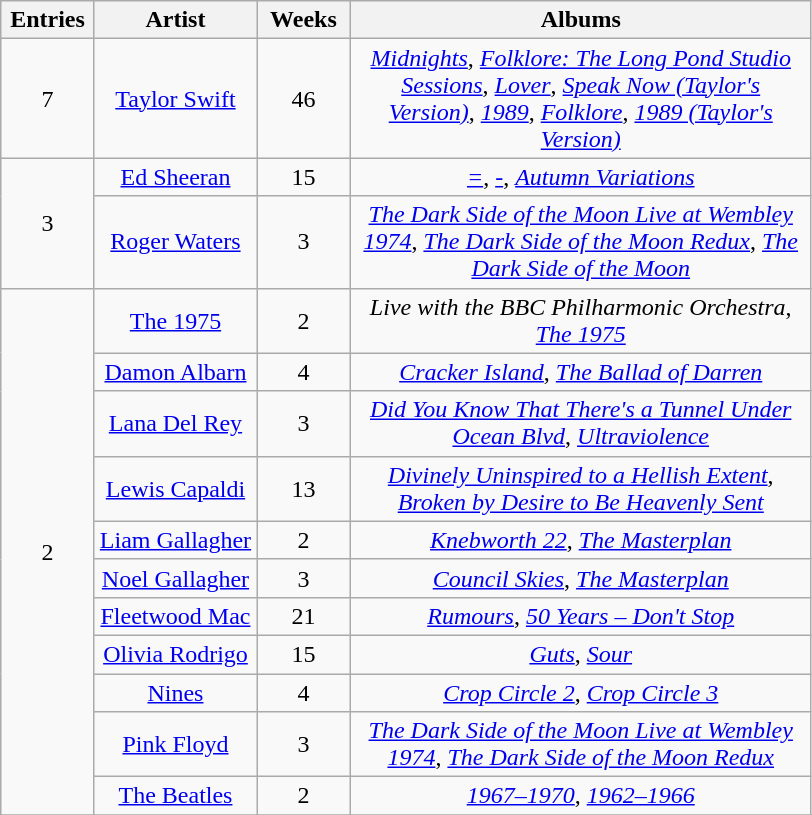<table class="wikitable sortable" style="text-align: center;">
<tr>
<th scope="col" style="width:55px;" data-sort-type="number">Entries</th>
<th scope="col" style="text-align:center;">Artist</th>
<th scope="col" style="width:55px;" data-sort-type="number">Weeks</th>
<th scope="col" style="width:300px;">Albums</th>
</tr>
<tr>
<td>7</td>
<td><a href='#'>Taylor Swift</a></td>
<td>46</td>
<td><em><a href='#'>Midnights</a></em>, <em><a href='#'>Folklore: The Long Pond Studio Sessions</a></em>, <em><a href='#'>Lover</a></em>, <em><a href='#'>Speak Now (Taylor's Version)</a></em>, <em><a href='#'>1989</a></em>, <em><a href='#'>Folklore</a></em>, <em><a href='#'>1989 (Taylor's Version)</a></em></td>
</tr>
<tr>
<td rowspan="2">3</td>
<td><a href='#'>Ed Sheeran</a></td>
<td>15</td>
<td><em><a href='#'>=</a></em>, <em><a href='#'>-</a></em>, <em><a href='#'>Autumn Variations</a></em></td>
</tr>
<tr>
<td><a href='#'>Roger Waters</a></td>
<td>3</td>
<td><em><a href='#'> The Dark Side of the Moon Live at Wembley 1974</a></em>, <em><a href='#'>The Dark Side of the Moon Redux</a></em>, <em><a href='#'>The Dark Side of the Moon</a></em></td>
</tr>
<tr>
<td rowspan="11">2</td>
<td><a href='#'>The 1975</a></td>
<td>2</td>
<td><em>Live with the BBC Philharmonic Orchestra</em>, <em><a href='#'>The 1975</a></em></td>
</tr>
<tr>
<td><a href='#'>Damon Albarn</a></td>
<td>4</td>
<td><em><a href='#'>Cracker Island</a></em>, <em><a href='#'>The Ballad of Darren</a></em></td>
</tr>
<tr>
<td><a href='#'>Lana Del Rey</a></td>
<td>3</td>
<td><em><a href='#'>Did You Know That There's a Tunnel Under Ocean Blvd</a></em>, <em><a href='#'>Ultraviolence</a></em></td>
</tr>
<tr>
<td><a href='#'>Lewis Capaldi</a></td>
<td>13</td>
<td><em><a href='#'>Divinely Uninspired to a Hellish Extent</a></em>, <em><a href='#'>Broken by Desire to Be Heavenly Sent</a></em></td>
</tr>
<tr>
<td><a href='#'>Liam Gallagher</a></td>
<td>2</td>
<td><em><a href='#'>Knebworth 22</a></em>, <em><a href='#'>The Masterplan</a></em></td>
</tr>
<tr>
<td><a href='#'>Noel Gallagher</a></td>
<td>3</td>
<td><em><a href='#'>Council Skies</a></em>, <em><a href='#'>The Masterplan</a></em></td>
</tr>
<tr>
<td><a href='#'>Fleetwood Mac</a></td>
<td>21</td>
<td><em><a href='#'>Rumours</a></em>, <em><a href='#'>50 Years – Don't Stop</a></em></td>
</tr>
<tr>
<td><a href='#'>Olivia Rodrigo</a></td>
<td>15</td>
<td><em><a href='#'>Guts</a></em>, <em><a href='#'>Sour</a></em></td>
</tr>
<tr>
<td><a href='#'>Nines</a></td>
<td>4</td>
<td><em><a href='#'>Crop Circle 2</a></em>, <em><a href='#'>Crop Circle 3</a></em></td>
</tr>
<tr>
<td><a href='#'>Pink Floyd</a></td>
<td>3</td>
<td><em><a href='#'> The Dark Side of the Moon Live at Wembley 1974</a></em>, <em><a href='#'>The Dark Side of the Moon Redux</a></em></td>
</tr>
<tr>
<td><a href='#'>The Beatles</a></td>
<td>2</td>
<td><em><a href='#'>1967–1970</a></em>, <em><a href='#'>1962–1966</a></em></td>
</tr>
<tr>
</tr>
</table>
